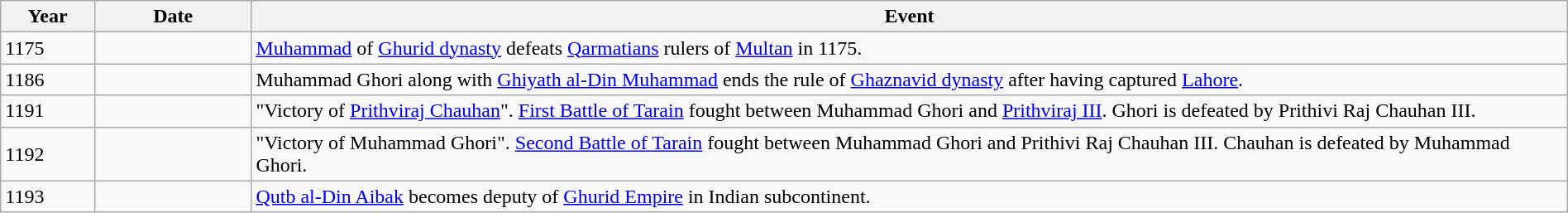<table class="wikitable" style="width:100%">
<tr>
<th style="width:6%">Year</th>
<th style="width:10%">Date</th>
<th>Event</th>
</tr>
<tr>
<td>1175</td>
<td></td>
<td><a href='#'>Muhammad</a> of <a href='#'>Ghurid dynasty</a> defeats <a href='#'>Qarmatians</a> rulers of <a href='#'>Multan</a> in 1175.</td>
</tr>
<tr>
<td>1186</td>
<td></td>
<td>Muhammad Ghori along with <a href='#'>Ghiyath al-Din Muhammad</a> ends the rule of <a href='#'>Ghaznavid dynasty</a> after having captured <a href='#'>Lahore</a>.</td>
</tr>
<tr>
<td>1191</td>
<td></td>
<td>"Victory of <a href='#'>Prithviraj Chauhan</a>". <a href='#'>First Battle of Tarain</a> fought between Muhammad Ghori and <a href='#'>Prithviraj III</a>. Ghori is defeated by Prithivi Raj Chauhan III.</td>
</tr>
<tr>
<td>1192</td>
<td></td>
<td>"Victory of Muhammad Ghori". <a href='#'>Second Battle of Tarain</a> fought between Muhammad Ghori and Prithivi Raj Chauhan III. Chauhan is defeated by Muhammad Ghori.</td>
</tr>
<tr>
<td>1193</td>
<td></td>
<td><a href='#'>Qutb al-Din Aibak</a> becomes deputy of <a href='#'>Ghurid Empire</a> in Indian subcontinent.</td>
</tr>
</table>
